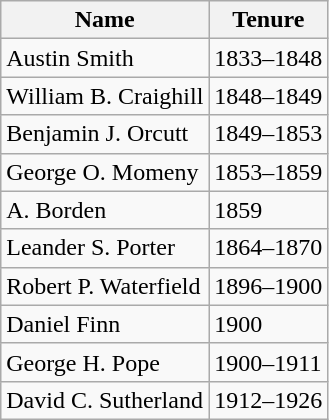<table class="wikitable sortable">
<tr>
<th>Name</th>
<th>Tenure</th>
</tr>
<tr>
<td>Austin Smith</td>
<td>1833–1848</td>
</tr>
<tr>
<td>William B. Craighill</td>
<td>1848–1849</td>
</tr>
<tr>
<td>Benjamin J. Orcutt</td>
<td>1849–1853</td>
</tr>
<tr>
<td>George O. Momeny</td>
<td>1853–1859</td>
</tr>
<tr>
<td>A. Borden</td>
<td>1859</td>
</tr>
<tr>
<td>Leander S. Porter</td>
<td>1864–1870</td>
</tr>
<tr>
<td>Robert P. Waterfield</td>
<td>1896–1900</td>
</tr>
<tr>
<td>Daniel Finn</td>
<td>1900</td>
</tr>
<tr>
<td>George H. Pope</td>
<td>1900–1911</td>
</tr>
<tr>
<td>David C. Sutherland</td>
<td>1912–1926</td>
</tr>
</table>
